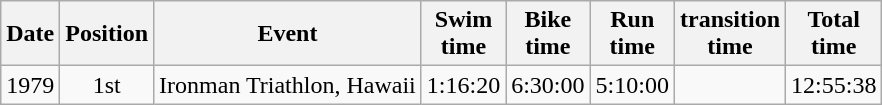<table class="wikitable">
<tr>
<th>Date</th>
<th>Position</th>
<th>Event</th>
<th>Swim<br>time</th>
<th>Bike<br>time</th>
<th>Run<br>time</th>
<th>transition<br>time</th>
<th>Total<br>time</th>
</tr>
<tr>
<td>1979</td>
<td align = "center">1st</td>
<td>Ironman Triathlon, Hawaii</td>
<td>1:16:20</td>
<td>6:30:00</td>
<td>5:10:00</td>
<td></td>
<td>12:55:38</td>
</tr>
</table>
